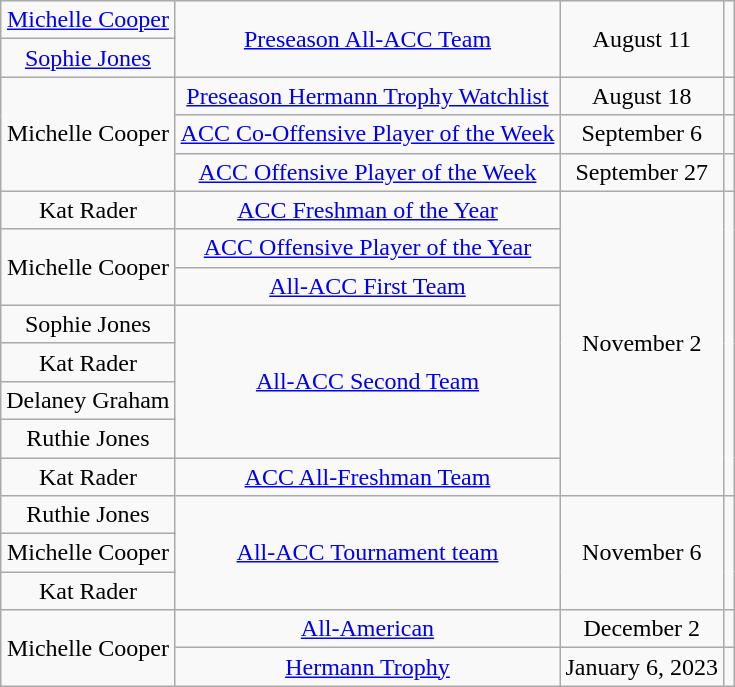<table class="wikitable sortable" style="text-align: center">
<tr>
<td><a href='#'>Michelle Cooper</a></td>
<td rowspan=2><a href='#'>Preseason All-ACC Team</a></td>
<td rowspan=2>August 11</td>
<td rowspan=2></td>
</tr>
<tr>
<td><a href='#'>Sophie Jones</a></td>
</tr>
<tr>
<td rowspan=3>Michelle Cooper</td>
<td><a href='#'>Preseason Hermann Trophy Watchlist</a></td>
<td>August 18</td>
<td></td>
</tr>
<tr>
<td><a href='#'>ACC Co-Offensive Player of the Week</a></td>
<td>September 6</td>
<td></td>
</tr>
<tr>
<td><a href='#'>ACC Offensive Player of the Week</a></td>
<td>September 27</td>
<td></td>
</tr>
<tr>
<td>Kat Rader</td>
<td><a href='#'>ACC Freshman of the Year</a></td>
<td rowspan=8>November 2</td>
<td rowspan=8></td>
</tr>
<tr>
<td rowspan=2>Michelle Cooper</td>
<td><a href='#'>ACC Offensive Player of the Year</a></td>
</tr>
<tr>
<td><a href='#'>All-ACC First Team</a></td>
</tr>
<tr>
<td>Sophie Jones</td>
<td rowspan= 4><a href='#'>All-ACC Second Team</a></td>
</tr>
<tr>
<td>Kat Rader</td>
</tr>
<tr>
<td>Delaney Graham</td>
</tr>
<tr>
<td>Ruthie Jones</td>
</tr>
<tr>
<td>Kat Rader</td>
<td><a href='#'>ACC All-Freshman Team</a></td>
</tr>
<tr>
<td>Ruthie Jones</td>
<td rowspan=3><a href='#'>All-ACC Tournament team</a></td>
<td rowspan=3>November 6</td>
<td rowspan=3></td>
</tr>
<tr>
<td>Michelle Cooper</td>
</tr>
<tr>
<td>Kat Rader</td>
</tr>
<tr>
<td rowspan=2>Michelle Cooper</td>
<td><a href='#'>All-American</a></td>
<td>December 2</td>
<td></td>
</tr>
<tr>
<td><a href='#'>Hermann Trophy</a></td>
<td>January 6, 2023</td>
<td></td>
</tr>
</table>
